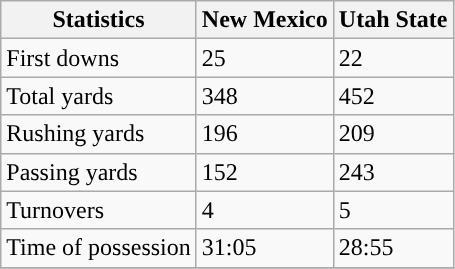<table class="wikitable">
<tr>
<th>Statistics</th>
<th>New Mexico</th>
<th>Utah State</th>
</tr>
<tr>
<td>First downs</td>
<td>25</td>
<td>22</td>
</tr>
<tr>
<td>Total yards</td>
<td>348</td>
<td>452</td>
</tr>
<tr>
<td>Rushing yards</td>
<td>196</td>
<td>209</td>
</tr>
<tr>
<td>Passing yards</td>
<td>152</td>
<td>243</td>
</tr>
<tr>
<td>Turnovers</td>
<td>4</td>
<td>5</td>
</tr>
<tr>
<td>Time of possession</td>
<td>31:05</td>
<td>28:55</td>
</tr>
<tr>
</tr>
</table>
